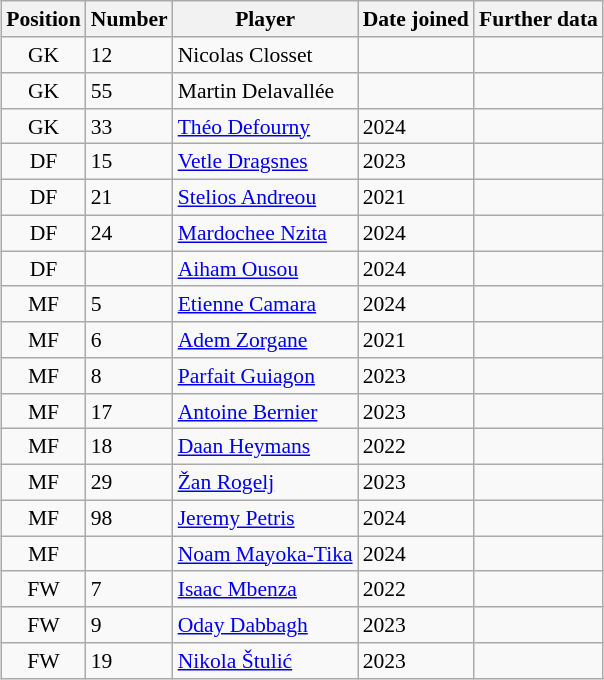<table>
<tr valign=top style="font-size:90%">
<td><br><table class="wikitable sortable">
<tr>
<th>Position</th>
<th>Number</th>
<th>Player</th>
<th>Date joined</th>
<th>Further data</th>
</tr>
<tr>
<td align="center">GK</td>
<td>12</td>
<td> Nicolas Closset</td>
<td></td>
<td></td>
</tr>
<tr>
<td align="center">GK</td>
<td>55</td>
<td> Martin Delavallée</td>
<td></td>
<td></td>
</tr>
<tr>
<td align="center">GK</td>
<td>33</td>
<td> <a href='#'>Théo Defourny</a></td>
<td>2024</td>
<td></td>
</tr>
<tr>
<td align="center">DF</td>
<td>15</td>
<td> <a href='#'>Vetle Dragsnes</a></td>
<td>2023</td>
<td></td>
</tr>
<tr>
<td align="center">DF</td>
<td>21</td>
<td> <a href='#'>Stelios Andreou</a></td>
<td>2021</td>
<td></td>
</tr>
<tr>
<td align="center">DF</td>
<td>24</td>
<td> <a href='#'>Mardochee Nzita</a></td>
<td>2024</td>
<td></td>
</tr>
<tr>
<td align="center">DF</td>
<td></td>
<td> <a href='#'>Aiham Ousou</a></td>
<td>2024</td>
<td></td>
</tr>
<tr>
<td align="center">MF</td>
<td>5</td>
<td> <a href='#'>Etienne Camara</a></td>
<td>2024</td>
<td></td>
</tr>
<tr>
<td align="center">MF</td>
<td>6</td>
<td> <a href='#'>Adem Zorgane</a></td>
<td>2021</td>
<td></td>
</tr>
<tr>
<td align="center">MF</td>
<td>8</td>
<td> <a href='#'>Parfait Guiagon</a></td>
<td>2023</td>
<td></td>
</tr>
<tr>
<td align="center">MF</td>
<td>17</td>
<td> <a href='#'>Antoine Bernier</a></td>
<td>2023</td>
<td></td>
</tr>
<tr>
<td align="center">MF</td>
<td>18</td>
<td> <a href='#'>Daan Heymans</a></td>
<td>2022</td>
<td></td>
</tr>
<tr>
<td align="center">MF</td>
<td>29</td>
<td> <a href='#'>Žan Rogelj</a></td>
<td>2023</td>
<td></td>
</tr>
<tr>
<td align="center">MF</td>
<td>98</td>
<td> <a href='#'>Jeremy Petris</a></td>
<td>2024</td>
<td></td>
</tr>
<tr>
<td align="center">MF</td>
<td></td>
<td> <a href='#'>Noam Mayoka-Tika</a></td>
<td>2024</td>
<td></td>
</tr>
<tr>
<td align="center">FW</td>
<td>7</td>
<td> <a href='#'>Isaac Mbenza</a></td>
<td>2022</td>
<td></td>
</tr>
<tr>
<td align="center">FW</td>
<td>9</td>
<td> <a href='#'>Oday Dabbagh</a></td>
<td>2023</td>
<td></td>
</tr>
<tr>
<td align="center">FW</td>
<td>19</td>
<td> <a href='#'>Nikola Štulić</a></td>
<td>2023</td>
<td></td>
</tr>
</table>
</td>
</tr>
</table>
